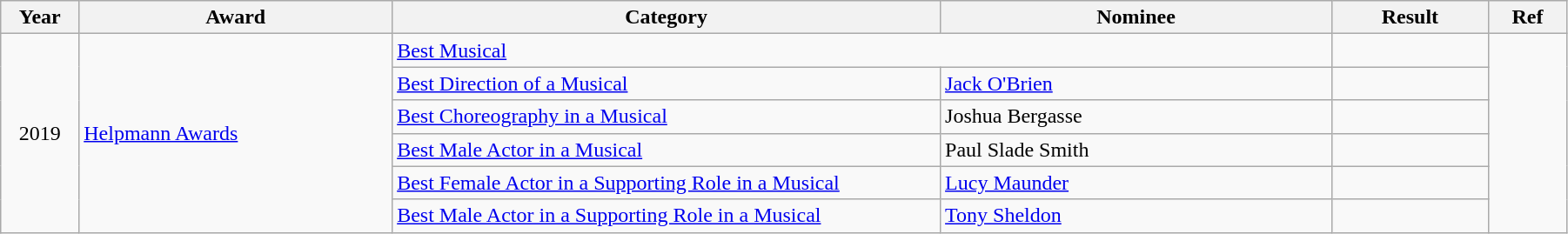<table class="wikitable" width="95%">
<tr>
<th width="5%">Year</th>
<th width="20%">Award</th>
<th width="35%">Category</th>
<th width="25%">Nominee</th>
<th width="10%">Result</th>
<th width="5%">Ref</th>
</tr>
<tr>
<td rowspan="6" align="center">2019</td>
<td rowspan="6"><a href='#'>Helpmann Awards</a></td>
<td colspan="2"><a href='#'>Best Musical</a></td>
<td></td>
<td rowspan="6" align="center"></td>
</tr>
<tr>
<td colspan="1"><a href='#'>Best Direction of a Musical</a></td>
<td colspan="1"><a href='#'>Jack O'Brien</a></td>
<td></td>
</tr>
<tr>
<td colspan="1"><a href='#'>Best Choreography in a Musical</a></td>
<td colspan="1">Joshua Bergasse</td>
<td></td>
</tr>
<tr>
<td colspan="1"><a href='#'>Best Male Actor in a Musical</a></td>
<td colspan="1">Paul Slade Smith</td>
<td></td>
</tr>
<tr>
<td colspan="1"><a href='#'>Best Female Actor in a Supporting Role in a Musical</a></td>
<td colspan="1"><a href='#'>Lucy Maunder</a></td>
<td></td>
</tr>
<tr>
<td colspan="1"><a href='#'>Best Male Actor in a Supporting Role in a Musical</a></td>
<td colspan="1"><a href='#'>Tony Sheldon</a></td>
<td></td>
</tr>
</table>
